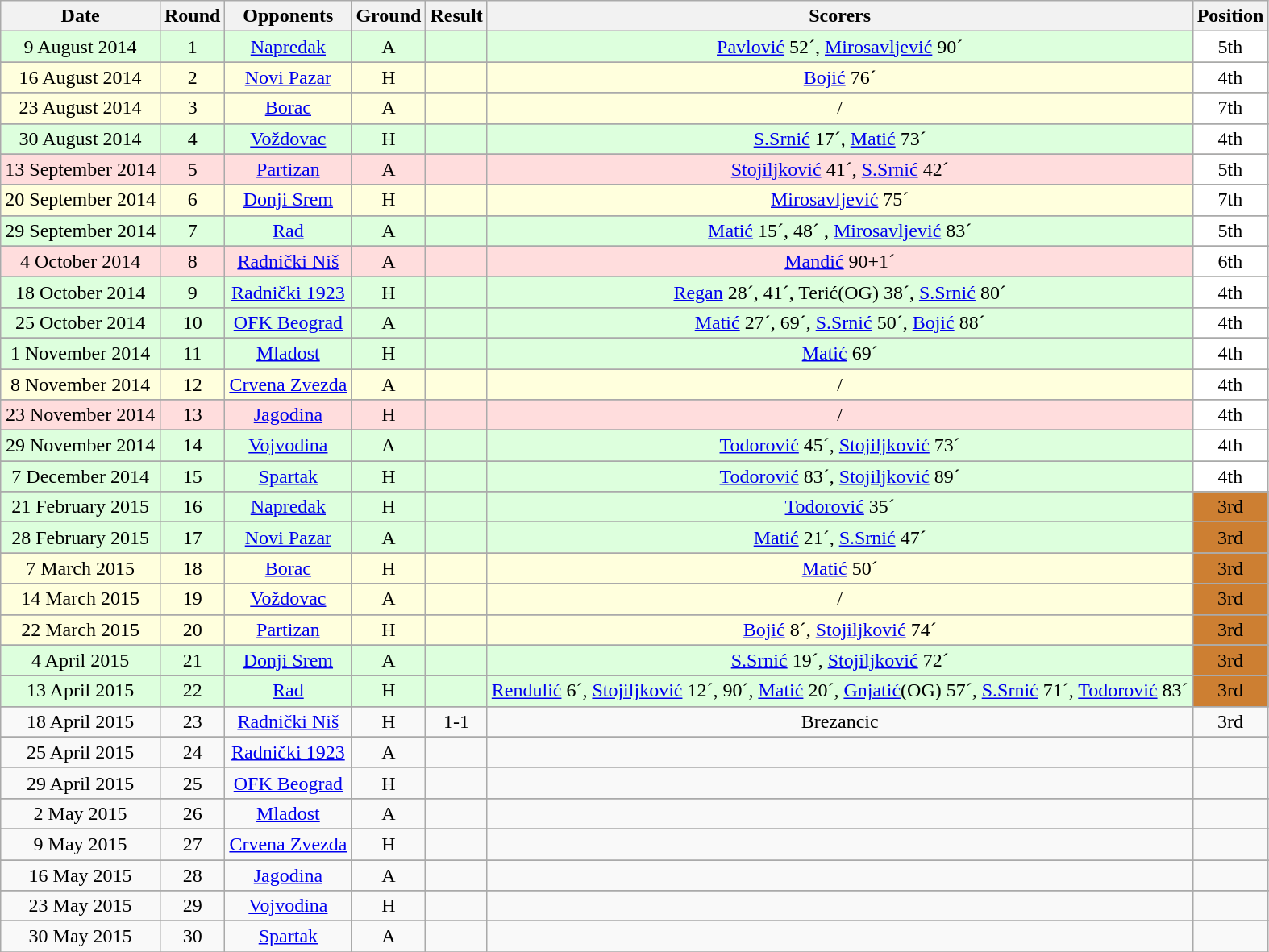<table class="wikitable" style="text-align:center">
<tr>
<th>Date</th>
<th>Round</th>
<th>Opponents</th>
<th>Ground</th>
<th>Result</th>
<th>Scorers</th>
<th>Position</th>
</tr>
<tr bgcolor="#ddffdd">
<td>9 August 2014</td>
<td>1</td>
<td><a href='#'>Napredak</a></td>
<td>A</td>
<td></td>
<td><a href='#'>Pavlović</a> 52´, <a href='#'>Mirosavljević</a> 90´</td>
<td bgcolor="#ffffff">5th</td>
</tr>
<tr>
</tr>
<tr bgcolor="#ffffdd">
<td>16 August 2014</td>
<td>2</td>
<td><a href='#'>Novi Pazar</a></td>
<td>H</td>
<td></td>
<td><a href='#'>Bojić</a> 76´</td>
<td bgcolor="#ffffff">4th</td>
</tr>
<tr>
</tr>
<tr bgcolor="#ffffdd">
<td>23 August 2014</td>
<td>3</td>
<td><a href='#'>Borac</a></td>
<td>A</td>
<td></td>
<td>/</td>
<td bgcolor="#ffffff">7th</td>
</tr>
<tr>
</tr>
<tr bgcolor="#ddffdd">
<td>30 August 2014</td>
<td>4</td>
<td><a href='#'>Voždovac</a></td>
<td>H</td>
<td></td>
<td><a href='#'>S.Srnić</a> 17´, <a href='#'>Matić</a> 73´</td>
<td bgcolor="#ffffff">4th</td>
</tr>
<tr>
</tr>
<tr bgcolor="#ffdddd">
<td>13 September 2014</td>
<td>5</td>
<td><a href='#'>Partizan</a></td>
<td>A</td>
<td></td>
<td><a href='#'>Stojiljković</a> 41´, <a href='#'>S.Srnić</a> 42´</td>
<td bgcolor="#ffffff">5th</td>
</tr>
<tr>
</tr>
<tr bgcolor="#ffffdd">
<td>20 September 2014</td>
<td>6</td>
<td><a href='#'>Donji Srem</a></td>
<td>H</td>
<td></td>
<td><a href='#'>Mirosavljević</a> 75´</td>
<td bgcolor="#ffffff">7th</td>
</tr>
<tr>
</tr>
<tr bgcolor="#ddffdd">
<td>29 September 2014</td>
<td>7</td>
<td><a href='#'>Rad</a></td>
<td>A</td>
<td></td>
<td><a href='#'>Matić</a> 15´, 48´ , <a href='#'>Mirosavljević</a> 83´</td>
<td bgcolor="#ffffff">5th</td>
</tr>
<tr>
</tr>
<tr bgcolor="#ffdddd">
<td>4 October 2014</td>
<td>8</td>
<td><a href='#'>Radnički Niš</a></td>
<td>A</td>
<td></td>
<td><a href='#'>Mandić</a> 90+1´</td>
<td bgcolor="#ffffff">6th</td>
</tr>
<tr>
</tr>
<tr bgcolor="#ddffdd">
<td>18 October 2014</td>
<td>9</td>
<td><a href='#'>Radnički 1923</a></td>
<td>H</td>
<td></td>
<td><a href='#'>Regan</a> 28´, 41´, Terić(OG) 38´, <a href='#'>S.Srnić</a> 80´</td>
<td bgcolor="#ffffff">4th</td>
</tr>
<tr>
</tr>
<tr bgcolor="#ddffdd">
<td>25 October 2014</td>
<td>10</td>
<td><a href='#'>OFK Beograd</a></td>
<td>A</td>
<td></td>
<td><a href='#'>Matić</a> 27´, 69´, <a href='#'>S.Srnić</a> 50´, <a href='#'>Bojić</a> 88´</td>
<td bgcolor="#ffffff">4th</td>
</tr>
<tr>
</tr>
<tr bgcolor="#ddffdd">
<td>1 November 2014</td>
<td>11</td>
<td><a href='#'>Mladost</a></td>
<td>H</td>
<td></td>
<td><a href='#'>Matić</a> 69´</td>
<td bgcolor="#ffffff">4th</td>
</tr>
<tr>
</tr>
<tr bgcolor="#ffffdd">
<td>8 November 2014</td>
<td>12</td>
<td><a href='#'>Crvena Zvezda</a></td>
<td>A</td>
<td></td>
<td>/</td>
<td bgcolor="#ffffff">4th</td>
</tr>
<tr>
</tr>
<tr bgcolor="#ffdddd">
<td>23 November 2014</td>
<td>13</td>
<td><a href='#'>Jagodina</a></td>
<td>H</td>
<td></td>
<td>/</td>
<td bgcolor="#ffffff">4th</td>
</tr>
<tr>
</tr>
<tr bgcolor="#ddffdd">
<td>29 November 2014</td>
<td>14</td>
<td><a href='#'>Vojvodina</a></td>
<td>A</td>
<td></td>
<td><a href='#'>Todorović</a> 45´, <a href='#'>Stojiljković</a> 73´</td>
<td bgcolor="#ffffff">4th</td>
</tr>
<tr>
</tr>
<tr bgcolor="#ddffdd">
<td>7 December 2014</td>
<td>15</td>
<td><a href='#'>Spartak</a></td>
<td>H</td>
<td></td>
<td><a href='#'>Todorović</a> 83´, <a href='#'>Stojiljković</a> 89´</td>
<td bgcolor="#ffffff">4th</td>
</tr>
<tr>
</tr>
<tr bgcolor="#ddffdd">
<td>21 February 2015</td>
<td>16</td>
<td><a href='#'>Napredak</a></td>
<td>H</td>
<td></td>
<td><a href='#'>Todorović</a> 35´</td>
<td bgcolor=#CD7F32>3rd</td>
</tr>
<tr>
</tr>
<tr bgcolor="#ddffdd">
<td>28 February 2015</td>
<td>17</td>
<td><a href='#'>Novi Pazar</a></td>
<td>A</td>
<td></td>
<td><a href='#'>Matić</a> 21´, <a href='#'>S.Srnić</a> 47´</td>
<td bgcolor=#CD7F32>3rd</td>
</tr>
<tr>
</tr>
<tr bgcolor="#ffffdd">
<td>7 March 2015</td>
<td>18</td>
<td><a href='#'>Borac</a></td>
<td>H</td>
<td></td>
<td><a href='#'>Matić</a> 50´</td>
<td bgcolor=#CD7F32>3rd</td>
</tr>
<tr>
</tr>
<tr bgcolor="#ffffdd">
<td>14 March 2015</td>
<td>19</td>
<td><a href='#'>Voždovac</a></td>
<td>A</td>
<td></td>
<td>/</td>
<td bgcolor=#CD7F32>3rd</td>
</tr>
<tr>
</tr>
<tr bgcolor="#ffffdd">
<td>22 March 2015</td>
<td>20</td>
<td><a href='#'>Partizan</a></td>
<td>H</td>
<td></td>
<td><a href='#'>Bojić</a> 8´, <a href='#'>Stojiljković</a> 74´</td>
<td bgcolor=#CD7F32>3rd</td>
</tr>
<tr>
</tr>
<tr bgcolor="#ddffdd">
<td>4 April 2015</td>
<td>21</td>
<td><a href='#'>Donji Srem</a></td>
<td>A</td>
<td></td>
<td><a href='#'>S.Srnić</a> 19´, <a href='#'>Stojiljković</a> 72´</td>
<td bgcolor=#CD7F32>3rd</td>
</tr>
<tr>
</tr>
<tr bgcolor="#ddffdd">
<td>13 April 2015</td>
<td>22</td>
<td><a href='#'>Rad</a></td>
<td>H</td>
<td></td>
<td><a href='#'>Rendulić</a> 6´, <a href='#'>Stojiljković</a> 12´, 90´, <a href='#'>Matić</a> 20´, <a href='#'>Gnjatić</a>(OG) 57´, <a href='#'>S.Srnić</a> 71´, <a href='#'>Todorović</a> 83´</td>
<td bgcolor=#CD7F32>3rd</td>
</tr>
<tr>
</tr>
<tr>
<td>18 April 2015</td>
<td>23</td>
<td><a href='#'>Radnički Niš</a></td>
<td>H</td>
<td>1-1</td>
<td>Brezancic</td>
<td>3rd</td>
</tr>
<tr>
</tr>
<tr>
<td>25 April 2015</td>
<td>24</td>
<td><a href='#'>Radnički 1923</a></td>
<td>A</td>
<td></td>
<td></td>
<td></td>
</tr>
<tr>
</tr>
<tr>
<td>29 April 2015</td>
<td>25</td>
<td><a href='#'>OFK Beograd</a></td>
<td>H</td>
<td></td>
<td></td>
<td></td>
</tr>
<tr>
</tr>
<tr>
<td>2 May 2015</td>
<td>26</td>
<td><a href='#'>Mladost</a></td>
<td>A</td>
<td></td>
<td></td>
<td></td>
</tr>
<tr>
</tr>
<tr>
<td>9 May 2015</td>
<td>27</td>
<td><a href='#'>Crvena Zvezda</a></td>
<td>H</td>
<td></td>
<td></td>
<td></td>
</tr>
<tr>
</tr>
<tr>
<td>16 May 2015</td>
<td>28</td>
<td><a href='#'>Jagodina</a></td>
<td>A</td>
<td></td>
<td></td>
<td></td>
</tr>
<tr>
</tr>
<tr>
<td>23 May 2015</td>
<td>29</td>
<td><a href='#'>Vojvodina</a></td>
<td>H</td>
<td></td>
<td></td>
<td></td>
</tr>
<tr>
</tr>
<tr>
<td>30 May 2015</td>
<td>30</td>
<td><a href='#'>Spartak</a></td>
<td>A</td>
<td></td>
<td></td>
<td></td>
</tr>
<tr>
</tr>
</table>
